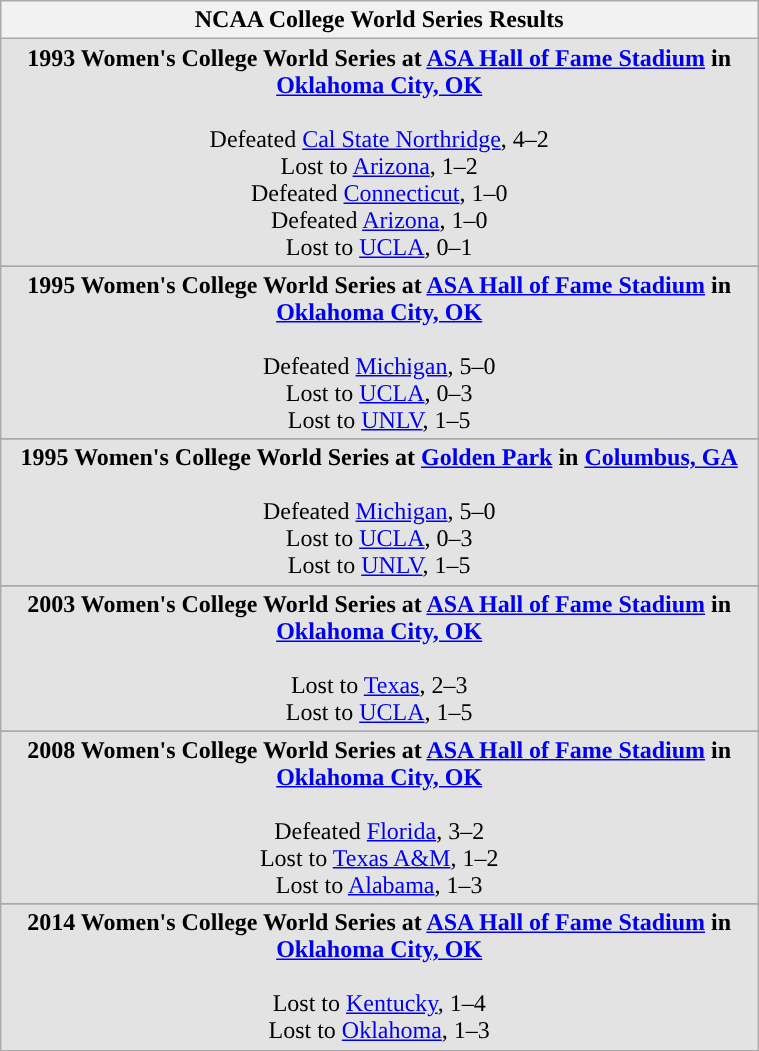<table Class="wikitable" width="40%">
<tr>
<th>NCAA College World Series Results</th>
</tr>
<tr style="background: #e3e3e3;">
<td align="center"><strong>1993 Women's College World Series at <a href='#'>ASA Hall of Fame Stadium</a> in <a href='#'>Oklahoma City, OK</a></strong><br><br>Defeated <a href='#'>Cal State Northridge</a>, 4–2<br>
Lost to <a href='#'>Arizona</a>, 1–2<br>
Defeated <a href='#'>Connecticut</a>, 1–0<br>
Defeated <a href='#'>Arizona</a>, 1–0<br>
Lost to <a href='#'>UCLA</a>, 0–1</td>
</tr>
<tr>
</tr>
<tr style="background: #e3e3e3;">
<td align="center"><strong>1995 Women's College World Series at <a href='#'>ASA Hall of Fame Stadium</a> in <a href='#'>Oklahoma City, OK</a></strong><br><br>Defeated <a href='#'>Michigan</a>, 5–0<br>
Lost to <a href='#'>UCLA</a>, 0–3<br>
Lost to <a href='#'>UNLV</a>, 1–5</td>
</tr>
<tr>
</tr>
<tr style="background: #e3e3e3;">
<td align="center"><strong>1995 Women's College World Series at <a href='#'>Golden Park</a> in <a href='#'>Columbus, GA</a></strong><br><br>Defeated <a href='#'>Michigan</a>, 5–0<br>
Lost to <a href='#'>UCLA</a>, 0–3<br>
Lost to <a href='#'>UNLV</a>, 1–5</td>
</tr>
<tr>
</tr>
<tr style="background: #e3e3e3;">
<td align="center"><strong>2003 Women's College World Series at <a href='#'>ASA Hall of Fame Stadium</a> in <a href='#'>Oklahoma City, OK</a></strong><br><br>Lost to <a href='#'>Texas</a>, 2–3<br>
Lost to <a href='#'>UCLA</a>, 1–5</td>
</tr>
<tr>
</tr>
<tr style="background: #e3e3e3;">
<td align="center"><strong>2008 Women's College World Series at <a href='#'>ASA Hall of Fame Stadium</a> in <a href='#'>Oklahoma City, OK</a></strong><br><br>Defeated <a href='#'>Florida</a>, 3–2<br>
Lost to <a href='#'>Texas A&M</a>, 1–2<br>
Lost to <a href='#'>Alabama</a>, 1–3</td>
</tr>
<tr>
</tr>
<tr style="background: #e3e3e3;">
<td align="center"><strong>2014 Women's College World Series at <a href='#'>ASA Hall of Fame Stadium</a> in <a href='#'>Oklahoma City, OK</a></strong><br><br>Lost to <a href='#'>Kentucky</a>, 1–4<br>
Lost to <a href='#'>Oklahoma</a>, 1–3</td>
</tr>
</table>
